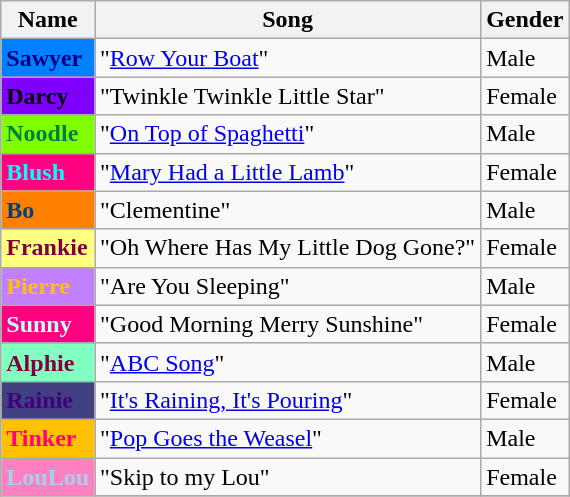<table class="wikitable">
<tr>
<th>Name</th>
<th>Song</th>
<th>Gender</th>
</tr>
<tr>
<td style="background: #0080FF; color: #000080"><strong>Sawyer</strong></td>
<td>"<a href='#'>Row Your Boat</a>"</td>
<td>Male</td>
</tr>
<tr>
<td style="background: #8000ff; color: #000000"><strong>Darcy</strong></td>
<td>"Twinkle Twinkle Little Star"</td>
<td>Female</td>
</tr>
<tr>
<td style="background: #80ff00; color: #008040"><strong>Noodle</strong></td>
<td>"<a href='#'>On Top of Spaghetti</a>"</td>
<td>Male</td>
</tr>
<tr>
<td style="background: #FF0080; color: #00ffff"><strong>Blush</strong></td>
<td>"<a href='#'>Mary Had a Little Lamb</a>"</td>
<td>Female</td>
</tr>
<tr>
<td style="background: #FF8000; color: #004080"><strong>Bo</strong></td>
<td>"Clementine"</td>
<td>Male</td>
</tr>
<tr>
<td style="background: #FFFF80; color: #800040"><strong>Frankie</strong></td>
<td>"Oh Where Has My Little Dog Gone?"</td>
<td>Female</td>
</tr>
<tr>
<td style="background: #c080ff; color: #FFc000"><strong>Pierre</strong></td>
<td>"Are You Sleeping"</td>
<td>Male</td>
</tr>
<tr>
<td style="background: #FF0080; color: #C0ffff"><strong>Sunny</strong></td>
<td>"Good Morning Merry Sunshine"</td>
<td>Female</td>
</tr>
<tr>
<td style="background: #80ffc0; color: #800040"><strong>Alphie</strong></td>
<td>"<a href='#'>ABC Song</a>"</td>
<td>Male</td>
</tr>
<tr>
<td style="background: #404080; color: #400080"><strong>Rainie</strong></td>
<td>"<a href='#'>It's Raining, It's Pouring</a>"</td>
<td>Female</td>
</tr>
<tr>
<td style="background: #FFC000; color: #FF0080"><strong>Tinker</strong></td>
<td>"<a href='#'>Pop Goes the Weasel</a>"</td>
<td>Male</td>
</tr>
<tr>
<td style="background: #FF80c0; color: #ABCDEF"><strong>LouLou</strong></td>
<td>"Skip to my Lou"</td>
<td>Female</td>
</tr>
<tr>
</tr>
</table>
